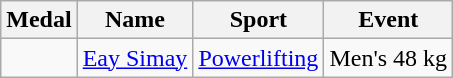<table class="wikitable">
<tr>
<th>Medal</th>
<th>Name</th>
<th>Sport</th>
<th>Event</th>
</tr>
<tr>
<td></td>
<td><a href='#'>Eay Simay</a></td>
<td><a href='#'>Powerlifting</a></td>
<td>Men's 48 kg</td>
</tr>
</table>
